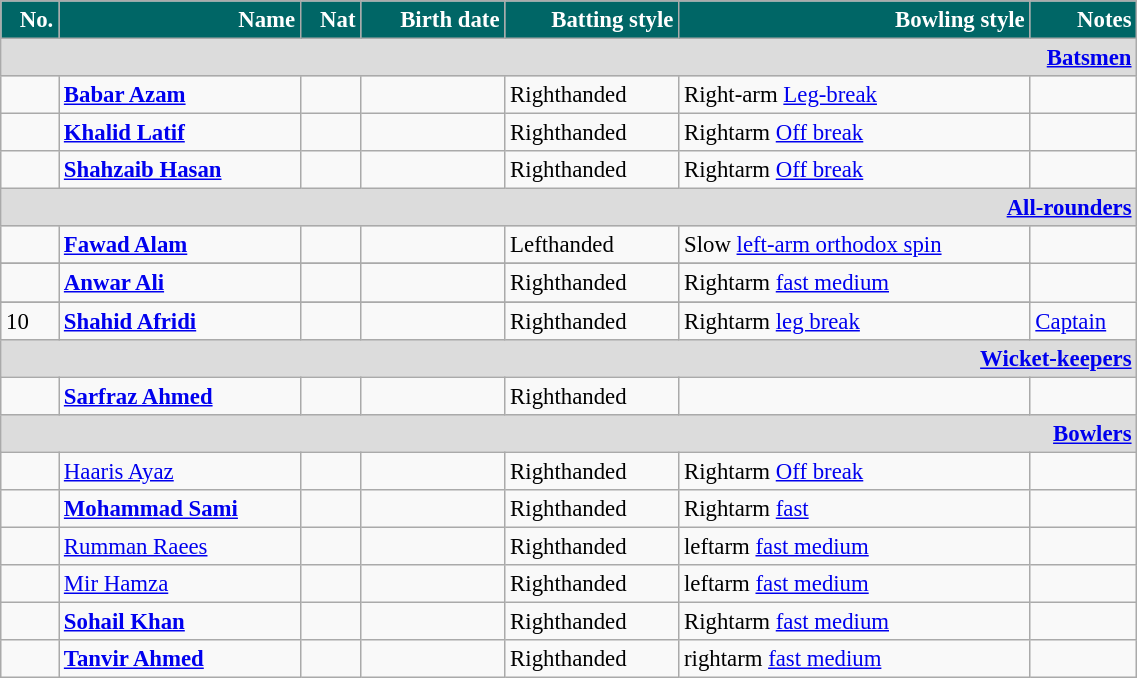<table class="wikitable"  style="font-size:95%; width:60%;">
<tr>
<th style="background:#066; color:white; text-align:right;">No.</th>
<th style="background:#066; color:white; text-align:right;">Name</th>
<th style="background:#066; color:white; text-align:right;">Nat</th>
<th style="background:#066; color:white; text-align:right;">Birth date</th>
<th style="background:#066; color:white; text-align:right;">Batting style</th>
<th style="background:#066; color:white; text-align:right;">Bowling style</th>
<th style="background:#066; color:white; text-align:right;">Notes</th>
</tr>
<tr>
<th colspan="7" " style="background:#dcdcdc; text-align:right;"><a href='#'>Batsmen</a></th>
</tr>
<tr>
<td></td>
<td><strong><a href='#'>Babar Azam</a></strong></td>
<td style="text-align:center"></td>
<td></td>
<td>Righthanded</td>
<td>Right-arm <a href='#'>Leg-break</a></td>
<td></td>
</tr>
<tr>
<td></td>
<td><strong><a href='#'>Khalid Latif</a></strong></td>
<td style="text-align:center"></td>
<td></td>
<td>Righthanded</td>
<td>Rightarm <a href='#'>Off break</a></td>
<td></td>
</tr>
<tr>
<td></td>
<td><strong><a href='#'>Shahzaib Hasan</a></strong></td>
<td style="text-align:center"></td>
<td></td>
<td>Righthanded</td>
<td>Rightarm <a href='#'>Off break</a></td>
<td></td>
</tr>
<tr>
<th colspan="7"  style="background:#dcdcdc; text-align:right;"><a href='#'>All-rounders</a></th>
</tr>
<tr>
<td></td>
<td><strong><a href='#'>Fawad Alam</a></strong></td>
<td style="text-align:center"></td>
<td></td>
<td>Lefthanded</td>
<td>Slow <a href='#'>left-arm orthodox spin</a></td>
<td></td>
</tr>
<tr>
</tr>
<tr>
<td></td>
<td><strong><a href='#'>Anwar Ali</a></strong></td>
<td style="text-align:center"></td>
<td></td>
<td>Righthanded</td>
<td>Rightarm <a href='#'>fast medium</a></td>
</tr>
<tr>
</tr>
<tr>
<td>10</td>
<td><strong><a href='#'>Shahid Afridi </a></strong></td>
<td style="text-align:center"></td>
<td></td>
<td>Righthanded</td>
<td>Rightarm <a href='#'>leg break</a></td>
<td><a href='#'>Captain</a></td>
</tr>
<tr>
<th colspan="7"  style="background:#dcdcdc; text-align:right;"><a href='#'>Wicket-keepers</a></th>
</tr>
<tr>
<td></td>
<td><strong><a href='#'>Sarfraz Ahmed</a></strong></td>
<td style="text-align:center"></td>
<td></td>
<td>Righthanded</td>
<td></td>
<td></td>
</tr>
<tr>
<th colspan="7"  style="background:#dcdcdc; text-align:right;"><a href='#'>Bowlers</a></th>
</tr>
<tr>
<td></td>
<td><a href='#'>Haaris Ayaz</a></td>
<td style="text-align:center"></td>
<td></td>
<td>Righthanded</td>
<td>Rightarm <a href='#'>Off break</a></td>
<td></td>
</tr>
<tr>
<td></td>
<td><strong><a href='#'>Mohammad Sami</a></strong></td>
<td style="text-align:center"></td>
<td></td>
<td>Righthanded</td>
<td>Rightarm <a href='#'>fast</a></td>
<td></td>
</tr>
<tr>
<td></td>
<td><a href='#'>Rumman Raees</a></td>
<td style="text-align:center"></td>
<td></td>
<td>Righthanded</td>
<td>leftarm <a href='#'>fast medium</a></td>
<td></td>
</tr>
<tr>
<td></td>
<td><a href='#'>Mir Hamza</a></td>
<td style="text-align:center"></td>
<td></td>
<td>Righthanded</td>
<td>leftarm <a href='#'>fast medium</a></td>
<td></td>
</tr>
<tr>
<td></td>
<td><strong><a href='#'>Sohail Khan</a></strong></td>
<td style="text-align:center"></td>
<td></td>
<td>Righthanded</td>
<td>Rightarm <a href='#'>fast medium</a></td>
<td></td>
</tr>
<tr>
<td></td>
<td><strong><a href='#'>Tanvir Ahmed</a></strong></td>
<td style="text-align:center"></td>
<td></td>
<td>Righthanded</td>
<td>rightarm <a href='#'>fast medium</a></td>
<td></td>
</tr>
</table>
